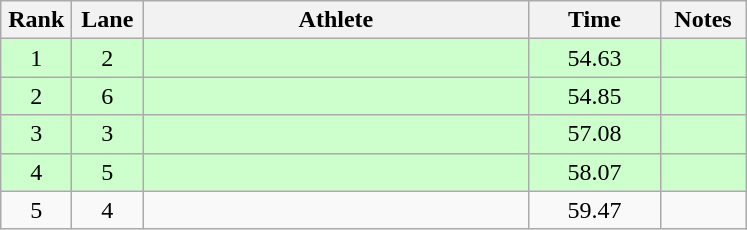<table class="wikitable sortable" style="text-align:center">
<tr>
<th width=40>Rank</th>
<th width=40>Lane</th>
<th width=250>Athlete</th>
<th width=80>Time</th>
<th width=50>Notes</th>
</tr>
<tr bgcolor=ccffcc>
<td>1</td>
<td>2</td>
<td align=left></td>
<td>54.63</td>
<td></td>
</tr>
<tr bgcolor=ccffcc>
<td>2</td>
<td>6</td>
<td align=left></td>
<td>54.85</td>
<td></td>
</tr>
<tr bgcolor=ccffcc>
<td>3</td>
<td>3</td>
<td align=left></td>
<td>57.08</td>
<td></td>
</tr>
<tr bgcolor=ccffcc>
<td>4</td>
<td>5</td>
<td align=left></td>
<td>58.07</td>
<td></td>
</tr>
<tr>
<td>5</td>
<td>4</td>
<td align=left></td>
<td>59.47</td>
<td></td>
</tr>
</table>
